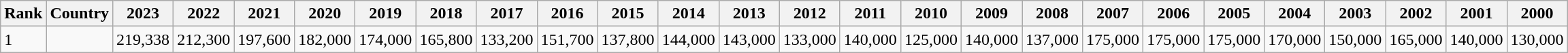<table class="wikitable sortable">
<tr>
<th>Rank</th>
<th>Country</th>
<th>2023</th>
<th>2022</th>
<th>2021</th>
<th>2020</th>
<th>2019</th>
<th>2018</th>
<th>2017</th>
<th>2016</th>
<th>2015</th>
<th>2014</th>
<th>2013</th>
<th>2012</th>
<th>2011</th>
<th>2010</th>
<th>2009</th>
<th>2008</th>
<th>2007</th>
<th>2006</th>
<th>2005</th>
<th>2004</th>
<th>2003</th>
<th>2002</th>
<th>2001</th>
<th>2000</th>
</tr>
<tr>
<td>1</td>
<td></td>
<td>219,338</td>
<td>212,300</td>
<td>197,600</td>
<td>182,000</td>
<td>174,000</td>
<td>165,800</td>
<td>133,200</td>
<td>151,700</td>
<td>137,800</td>
<td>144,000</td>
<td>143,000</td>
<td>133,000</td>
<td>140,000</td>
<td>125,000</td>
<td>140,000</td>
<td>137,000</td>
<td>175,000</td>
<td>175,000</td>
<td>175,000</td>
<td>170,000</td>
<td>150,000</td>
<td>165,000</td>
<td>140,000</td>
<td>130,000</td>
</tr>
</table>
